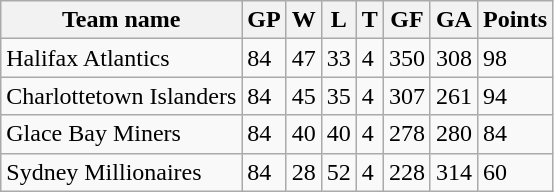<table class="wikitable">
<tr>
<th>Team name</th>
<th>GP</th>
<th>W</th>
<th>L</th>
<th>T</th>
<th>GF</th>
<th>GA</th>
<th>Points</th>
</tr>
<tr>
<td>Halifax Atlantics</td>
<td>84</td>
<td>47</td>
<td>33</td>
<td>4</td>
<td>350</td>
<td>308</td>
<td>98</td>
</tr>
<tr>
<td>Charlottetown Islanders</td>
<td>84</td>
<td>45</td>
<td>35</td>
<td>4</td>
<td>307</td>
<td>261</td>
<td>94</td>
</tr>
<tr>
<td>Glace Bay Miners</td>
<td>84</td>
<td>40</td>
<td>40</td>
<td>4</td>
<td>278</td>
<td>280</td>
<td>84</td>
</tr>
<tr>
<td>Sydney Millionaires</td>
<td>84</td>
<td>28</td>
<td>52</td>
<td>4</td>
<td>228</td>
<td>314</td>
<td>60</td>
</tr>
</table>
